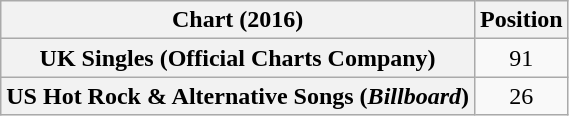<table class="wikitable sortable plainrowheaders" style="text-align:center">
<tr>
<th scope="col">Chart (2016)</th>
<th scope="col">Position</th>
</tr>
<tr>
<th scope="row">UK Singles (Official Charts Company)</th>
<td>91</td>
</tr>
<tr>
<th scope="row">US Hot Rock & Alternative Songs (<em>Billboard</em>)</th>
<td>26</td>
</tr>
</table>
